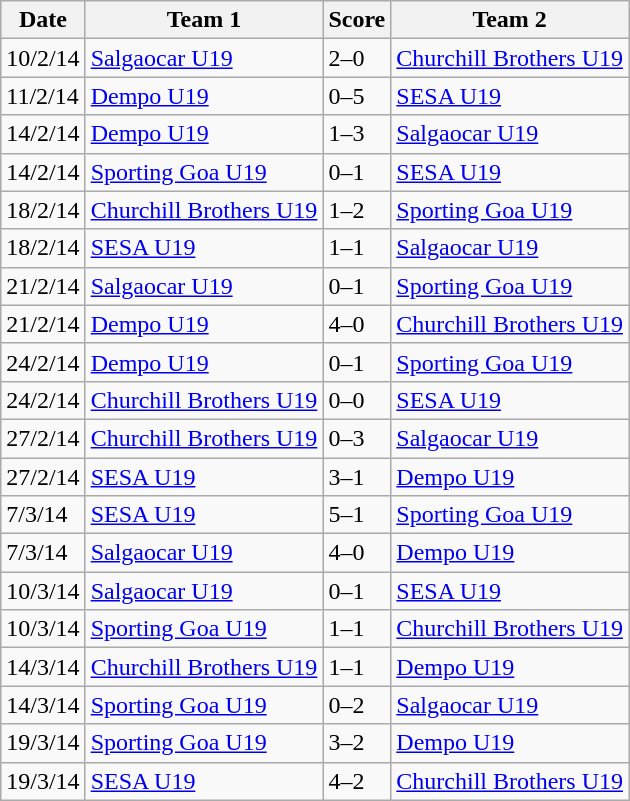<table class="wikitable">
<tr>
<th>Date</th>
<th>Team 1</th>
<th>Score</th>
<th>Team 2</th>
</tr>
<tr>
<td>10/2/14</td>
<td><a href='#'>Salgaocar U19</a></td>
<td>2–0</td>
<td><a href='#'>Churchill Brothers U19</a></td>
</tr>
<tr>
<td>11/2/14</td>
<td><a href='#'>Dempo U19</a></td>
<td>0–5</td>
<td><a href='#'>SESA U19</a></td>
</tr>
<tr>
<td>14/2/14</td>
<td><a href='#'>Dempo U19</a></td>
<td>1–3</td>
<td><a href='#'>Salgaocar U19</a></td>
</tr>
<tr>
<td>14/2/14</td>
<td><a href='#'>Sporting Goa U19</a></td>
<td>0–1</td>
<td><a href='#'>SESA U19</a></td>
</tr>
<tr>
<td>18/2/14</td>
<td><a href='#'>Churchill Brothers U19</a></td>
<td>1–2</td>
<td><a href='#'>Sporting Goa U19</a></td>
</tr>
<tr>
<td>18/2/14</td>
<td><a href='#'>SESA U19</a></td>
<td>1–1</td>
<td><a href='#'>Salgaocar U19</a></td>
</tr>
<tr>
<td>21/2/14</td>
<td><a href='#'>Salgaocar U19</a></td>
<td>0–1</td>
<td><a href='#'>Sporting Goa U19</a></td>
</tr>
<tr>
<td>21/2/14</td>
<td><a href='#'>Dempo U19</a></td>
<td>4–0</td>
<td><a href='#'>Churchill Brothers U19</a></td>
</tr>
<tr>
<td>24/2/14</td>
<td><a href='#'>Dempo U19</a></td>
<td>0–1</td>
<td><a href='#'>Sporting Goa U19</a></td>
</tr>
<tr>
<td>24/2/14</td>
<td><a href='#'>Churchill Brothers U19</a></td>
<td>0–0</td>
<td><a href='#'>SESA U19</a></td>
</tr>
<tr>
<td>27/2/14</td>
<td><a href='#'>Churchill Brothers U19</a></td>
<td>0–3</td>
<td><a href='#'>Salgaocar U19</a></td>
</tr>
<tr>
<td>27/2/14</td>
<td><a href='#'>SESA U19</a></td>
<td>3–1</td>
<td><a href='#'>Dempo U19</a></td>
</tr>
<tr>
<td>7/3/14</td>
<td><a href='#'>SESA U19</a></td>
<td>5–1</td>
<td><a href='#'>Sporting Goa U19</a></td>
</tr>
<tr>
<td>7/3/14</td>
<td><a href='#'>Salgaocar U19</a></td>
<td>4–0</td>
<td><a href='#'>Dempo U19</a></td>
</tr>
<tr>
<td>10/3/14</td>
<td><a href='#'>Salgaocar U19</a></td>
<td>0–1</td>
<td><a href='#'>SESA U19</a></td>
</tr>
<tr>
<td>10/3/14</td>
<td><a href='#'>Sporting Goa U19</a></td>
<td>1–1</td>
<td><a href='#'>Churchill Brothers U19</a></td>
</tr>
<tr>
<td>14/3/14</td>
<td><a href='#'>Churchill Brothers U19</a></td>
<td>1–1</td>
<td><a href='#'>Dempo U19</a></td>
</tr>
<tr>
<td>14/3/14</td>
<td><a href='#'>Sporting Goa U19</a></td>
<td>0–2</td>
<td><a href='#'>Salgaocar U19</a></td>
</tr>
<tr>
<td>19/3/14</td>
<td><a href='#'>Sporting Goa U19</a></td>
<td>3–2</td>
<td><a href='#'>Dempo U19</a></td>
</tr>
<tr>
<td>19/3/14</td>
<td><a href='#'>SESA U19</a></td>
<td>4–2</td>
<td><a href='#'>Churchill Brothers U19</a></td>
</tr>
</table>
